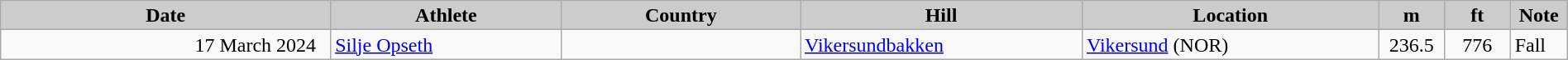<table class="wikitable sortable" style="text-align:left; line-height:16px; width:100%;">
<tr>
<th style="background-color: #ccc;" width="220">Date</th>
<th style="background-color: #ccc;" width="152">Athlete</th>
<th style="background-color: #ccc;" width="157">Country</th>
<th style="background-color: #ccc;" width="187">Hill</th>
<th style="background-color: #ccc;" width="197">Location</th>
<th style="background-color: #ccc;" width="38">m</th>
<th style="background-color: #ccc;" width="38">ft</th>
<th style="background-color: #ccc;" width="15">Note</th>
</tr>
<tr>
<td align=right>17 March 2024  </td>
<td><a href='#'>Silje Opseth</a></td>
<td></td>
<td><a href='#'>Vikersundbakken</a></td>
<td><a href='#'>Vikersund</a> (NOR)</td>
<td align=center>236.5</td>
<td align=center>776</td>
<td>Fall</td>
</tr>
</table>
